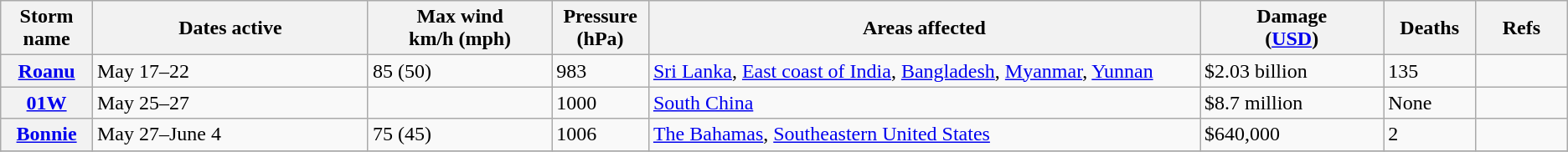<table class="wikitable sortable">
<tr>
<th width="5%">Storm name</th>
<th width="15%">Dates active</th>
<th width="10%">Max wind<br>km/h (mph)</th>
<th width="5%">Pressure<br>(hPa)</th>
<th width="30%">Areas affected</th>
<th width="10%">Damage<br>(<a href='#'>USD</a>)</th>
<th width="5%">Deaths</th>
<th width="5%">Refs</th>
</tr>
<tr>
<th><a href='#'>Roanu</a></th>
<td>May 17–22</td>
<td>85 (50)</td>
<td>983</td>
<td><a href='#'>Sri Lanka</a>, <a href='#'>East coast of India</a>, <a href='#'>Bangladesh</a>, <a href='#'>Myanmar</a>, <a href='#'>Yunnan</a></td>
<td>$2.03 billion</td>
<td>135</td>
<td></td>
</tr>
<tr>
<th><a href='#'>01W</a></th>
<td>May 25–27</td>
<td></td>
<td>1000</td>
<td><a href='#'>South China</a></td>
<td>$8.7 million</td>
<td>None</td>
<td></td>
</tr>
<tr>
<th><a href='#'>Bonnie</a></th>
<td>May 27–June 4</td>
<td>75 (45)</td>
<td>1006</td>
<td><a href='#'>The Bahamas</a>, <a href='#'>Southeastern United States</a></td>
<td>$640,000</td>
<td>2</td>
<td></td>
</tr>
<tr>
</tr>
</table>
